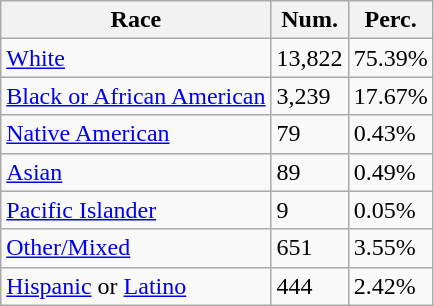<table class="wikitable">
<tr>
<th>Race</th>
<th>Num.</th>
<th>Perc.</th>
</tr>
<tr>
<td><a href='#'>White</a></td>
<td>13,822</td>
<td>75.39%</td>
</tr>
<tr>
<td><a href='#'>Black or African American</a></td>
<td>3,239</td>
<td>17.67%</td>
</tr>
<tr>
<td><a href='#'>Native American</a></td>
<td>79</td>
<td>0.43%</td>
</tr>
<tr>
<td><a href='#'>Asian</a></td>
<td>89</td>
<td>0.49%</td>
</tr>
<tr>
<td><a href='#'>Pacific Islander</a></td>
<td>9</td>
<td>0.05%</td>
</tr>
<tr>
<td><a href='#'>Other/Mixed</a></td>
<td>651</td>
<td>3.55%</td>
</tr>
<tr>
<td><a href='#'>Hispanic</a> or <a href='#'>Latino</a></td>
<td>444</td>
<td>2.42%</td>
</tr>
</table>
